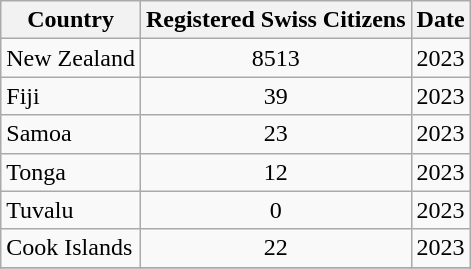<table class="wikitable">
<tr>
<th>Country</th>
<th>Registered Swiss Citizens</th>
<th>Date</th>
</tr>
<tr>
<td>New Zealand</td>
<td style="text-align:center">8513</td>
<td>2023</td>
</tr>
<tr>
<td>Fiji</td>
<td style="text-align:center">39</td>
<td>2023</td>
</tr>
<tr>
<td>Samoa</td>
<td style="text-align:center">23</td>
<td>2023</td>
</tr>
<tr>
<td>Tonga</td>
<td style="text-align:center">12</td>
<td>2023</td>
</tr>
<tr>
<td>Tuvalu</td>
<td style="text-align:center">0</td>
<td>2023</td>
</tr>
<tr>
<td>Cook Islands</td>
<td style="text-align:center">22</td>
<td>2023</td>
</tr>
<tr>
</tr>
</table>
